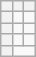<table class="wikitable" style="margin-left: auto; margin-right: auto; border: none;">
<tr>
<th></th>
<th></th>
<th></th>
</tr>
<tr>
<th></th>
<td></td>
<td></td>
</tr>
<tr>
<th></th>
<td></td>
<td></td>
</tr>
<tr>
<th></th>
<td></td>
<td></td>
</tr>
<tr>
<th></th>
<td colspan="2" style="text-align: center;"></td>
</tr>
<tr>
</tr>
</table>
